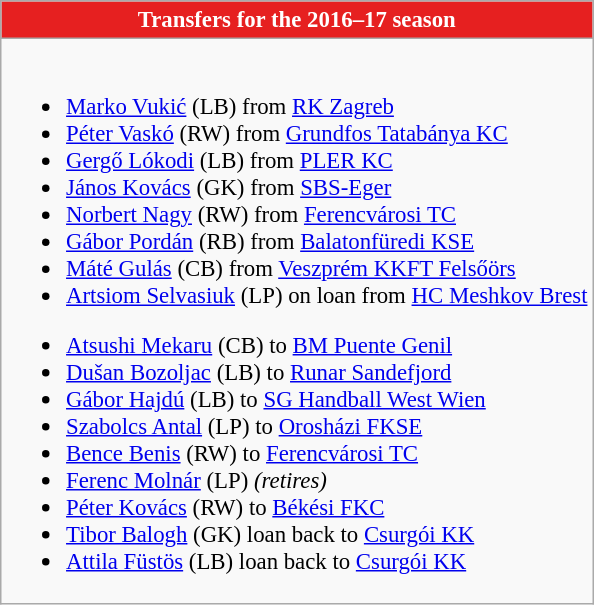<table class="wikitable collapsible collapsed" style="font-size:95%">
<tr>
<th style="color:white; background:#E62020"> <strong>Transfers for the 2016–17 season</strong></th>
</tr>
<tr>
<td><br>
<ul><li> <a href='#'>Marko Vukić</a> (LB) from  <a href='#'>RK Zagreb</a></li><li> <a href='#'>Péter Vaskó</a> (RW) from  <a href='#'>Grundfos Tatabánya KC</a></li><li> <a href='#'>Gergő Lókodi</a> (LB) from  <a href='#'>PLER KC</a></li><li> <a href='#'>János Kovács</a> (GK) from  <a href='#'>SBS-Eger</a></li><li> <a href='#'>Norbert Nagy</a> (RW) from  <a href='#'>Ferencvárosi TC</a></li><li> <a href='#'>Gábor Pordán</a> (RB) from  <a href='#'>Balatonfüredi KSE</a></li><li> <a href='#'>Máté Gulás</a> (CB) from  <a href='#'>Veszprém KKFT Felsőörs</a></li><li> <a href='#'>Artsiom Selvasiuk</a> (LP) on loan from  <a href='#'>HC Meshkov Brest</a></li></ul><ul><li> <a href='#'>Atsushi Mekaru</a> (CB) to  <a href='#'>BM Puente Genil</a></li><li> <a href='#'>Dušan Bozoljac</a> (LB) to  <a href='#'>Runar Sandefjord</a></li><li> <a href='#'>Gábor Hajdú</a> (LB) to  <a href='#'>SG Handball West Wien</a></li><li> <a href='#'>Szabolcs Antal</a> (LP) to  <a href='#'>Orosházi FKSE</a></li><li> <a href='#'>Bence Benis</a> (RW) to  <a href='#'>Ferencvárosi TC</a></li><li> <a href='#'>Ferenc Molnár</a> (LP) <em>(retires)</em></li><li> <a href='#'>Péter Kovács</a> (RW) to  <a href='#'>Békési FKC</a></li><li> <a href='#'>Tibor Balogh</a> (GK) loan back to  <a href='#'>Csurgói KK</a></li><li> <a href='#'>Attila Füstös</a> (LB) loan back to  <a href='#'>Csurgói KK</a></li></ul></td>
</tr>
</table>
